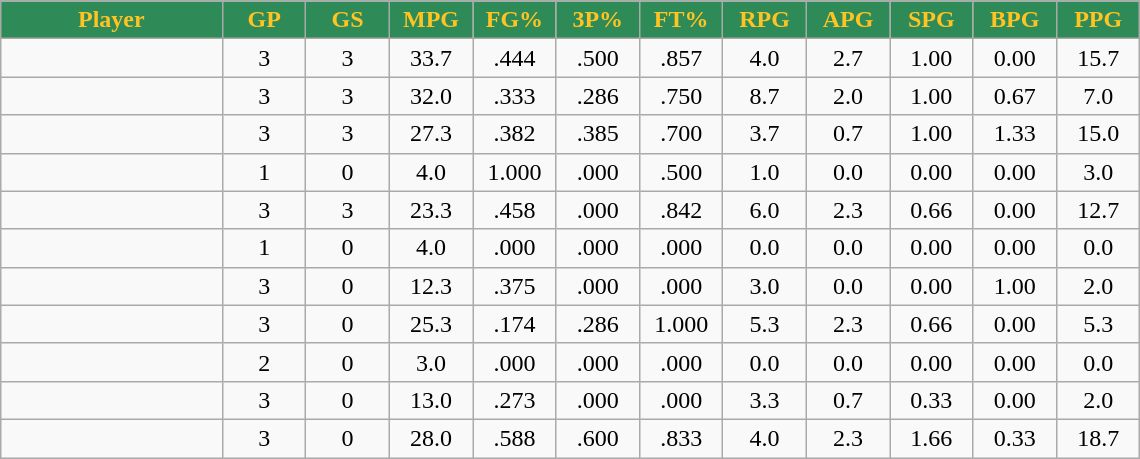<table class="wikitable sortable" style="text-align:center;margin:0.5em auto;">
<tr>
<th style="background:#2E8B57;color:#FFC322;" width="16%">Player</th>
<th style="background:#2E8B57;color:#FFC322;" width="6%">GP</th>
<th style="background:#2E8B57;color:#FFC322;" width="6%">GS</th>
<th style="background:#2E8B57;color:#FFC322;" width="6%">MPG</th>
<th style="background:#2E8B57;color:#FFC322;" width="6%">FG%</th>
<th style="background:#2E8B57;color:#FFC322;" width="6%">3P%</th>
<th style="background:#2E8B57;color:#FFC322;" width="6%">FT%</th>
<th style="background:#2E8B57;color:#FFC322;" width="6%">RPG</th>
<th style="background:#2E8B57;color:#FFC322;" width="6%">APG</th>
<th style="background:#2E8B57;color:#FFC322;" width="6%">SPG</th>
<th style="background:#2E8B57;color:#FFC322;" width="6%">BPG</th>
<th style="background:#2E8B57;color:#FFC322;" width="6%">PPG</th>
</tr>
<tr>
<td></td>
<td>3</td>
<td>3</td>
<td>33.7</td>
<td>.444</td>
<td>.500</td>
<td>.857</td>
<td>4.0</td>
<td>2.7</td>
<td>1.00</td>
<td>0.00</td>
<td>15.7</td>
</tr>
<tr>
<td></td>
<td>3</td>
<td>3</td>
<td>32.0</td>
<td>.333</td>
<td>.286</td>
<td>.750</td>
<td>8.7</td>
<td>2.0</td>
<td>1.00</td>
<td>0.67</td>
<td>7.0</td>
</tr>
<tr>
<td></td>
<td>3</td>
<td>3</td>
<td>27.3</td>
<td>.382</td>
<td>.385</td>
<td>.700</td>
<td>3.7</td>
<td>0.7</td>
<td>1.00</td>
<td>1.33</td>
<td>15.0</td>
</tr>
<tr>
<td></td>
<td>1</td>
<td>0</td>
<td>4.0</td>
<td>1.000</td>
<td>.000</td>
<td>.500</td>
<td>1.0</td>
<td>0.0</td>
<td>0.00</td>
<td>0.00</td>
<td>3.0</td>
</tr>
<tr>
<td></td>
<td>3</td>
<td>3</td>
<td>23.3</td>
<td>.458</td>
<td>.000</td>
<td>.842</td>
<td>6.0</td>
<td>2.3</td>
<td>0.66</td>
<td>0.00</td>
<td>12.7</td>
</tr>
<tr>
<td></td>
<td>1</td>
<td>0</td>
<td>4.0</td>
<td>.000</td>
<td>.000</td>
<td>.000</td>
<td>0.0</td>
<td>0.0</td>
<td>0.00</td>
<td>0.00</td>
<td>0.0</td>
</tr>
<tr>
<td></td>
<td>3</td>
<td>0</td>
<td>12.3</td>
<td>.375</td>
<td>.000</td>
<td>.000</td>
<td>3.0</td>
<td>0.0</td>
<td>0.00</td>
<td>1.00</td>
<td>2.0</td>
</tr>
<tr>
<td></td>
<td>3</td>
<td>0</td>
<td>25.3</td>
<td>.174</td>
<td>.286</td>
<td>1.000</td>
<td>5.3</td>
<td>2.3</td>
<td>0.66</td>
<td>0.00</td>
<td>5.3</td>
</tr>
<tr>
<td></td>
<td>2</td>
<td>0</td>
<td>3.0</td>
<td>.000</td>
<td>.000</td>
<td>.000</td>
<td>0.0</td>
<td>0.0</td>
<td>0.00</td>
<td>0.00</td>
<td>0.0</td>
</tr>
<tr>
<td></td>
<td>3</td>
<td>0</td>
<td>13.0</td>
<td>.273</td>
<td>.000</td>
<td>.000</td>
<td>3.3</td>
<td>0.7</td>
<td>0.33</td>
<td>0.00</td>
<td>2.0</td>
</tr>
<tr>
<td></td>
<td>3</td>
<td>0</td>
<td>28.0</td>
<td>.588</td>
<td>.600</td>
<td>.833</td>
<td>4.0</td>
<td>2.3</td>
<td>1.66</td>
<td>0.33</td>
<td>18.7</td>
</tr>
</table>
